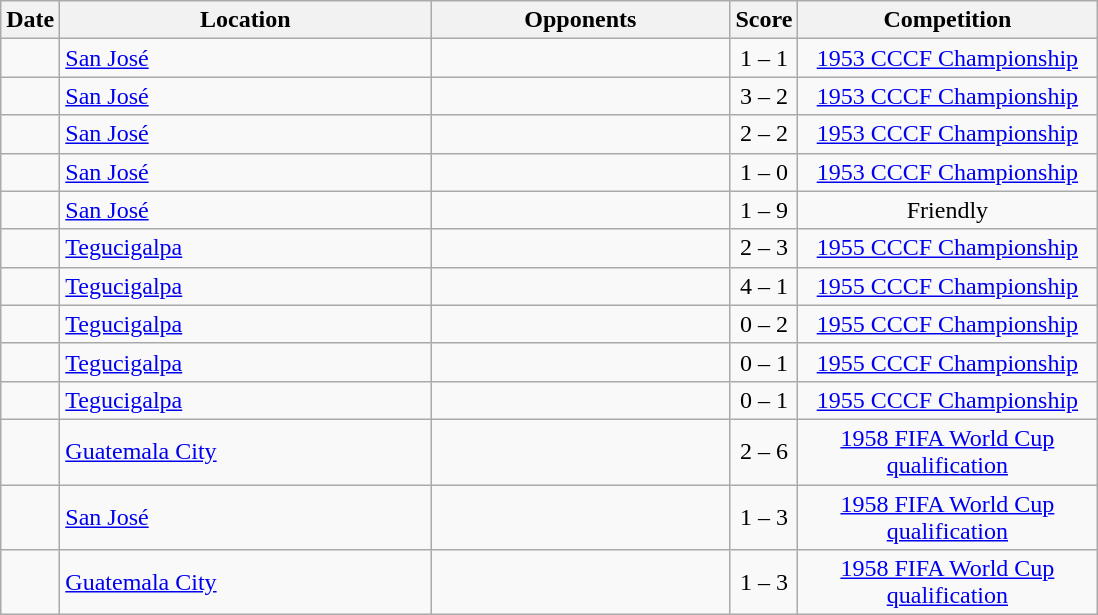<table class="wikitable sortable" style="text-align:center">
<tr>
<th>Date</th>
<th style="width:15em">Location</th>
<th style="width:12em">Opponents</th>
<th class="unsortable">Score</th>
<th style="width:12em">Competition</th>
</tr>
<tr>
<td></td>
<td align="left"> <a href='#'>San José</a></td>
<td></td>
<td>1 – 1</td>
<td><a href='#'>1953 CCCF Championship</a></td>
</tr>
<tr>
<td></td>
<td align="left"> <a href='#'>San José</a></td>
<td></td>
<td>3 – 2</td>
<td><a href='#'>1953 CCCF Championship</a></td>
</tr>
<tr>
<td></td>
<td align="left"> <a href='#'>San José</a></td>
<td></td>
<td>2 – 2</td>
<td><a href='#'>1953 CCCF Championship</a></td>
</tr>
<tr>
<td></td>
<td align="left"> <a href='#'>San José</a></td>
<td></td>
<td>1 – 0</td>
<td><a href='#'>1953 CCCF Championship</a></td>
</tr>
<tr>
<td></td>
<td align="left"> <a href='#'>San José</a></td>
<td></td>
<td>1 – 9</td>
<td>Friendly</td>
</tr>
<tr>
<td></td>
<td align="left"> <a href='#'>Tegucigalpa</a></td>
<td></td>
<td>2 – 3</td>
<td><a href='#'>1955 CCCF Championship</a></td>
</tr>
<tr>
<td></td>
<td align="left"> <a href='#'>Tegucigalpa</a></td>
<td></td>
<td>4 – 1</td>
<td><a href='#'>1955 CCCF Championship</a></td>
</tr>
<tr>
<td></td>
<td align="left"> <a href='#'>Tegucigalpa</a></td>
<td></td>
<td>0 – 2</td>
<td><a href='#'>1955 CCCF Championship</a></td>
</tr>
<tr>
<td></td>
<td align="left"> <a href='#'>Tegucigalpa</a></td>
<td></td>
<td>0 – 1</td>
<td><a href='#'>1955 CCCF Championship</a></td>
</tr>
<tr>
<td></td>
<td align="left"> <a href='#'>Tegucigalpa</a></td>
<td></td>
<td>0 – 1</td>
<td><a href='#'>1955 CCCF Championship</a></td>
</tr>
<tr>
<td></td>
<td align="left"> <a href='#'>Guatemala City</a></td>
<td></td>
<td>2 – 6</td>
<td><a href='#'>1958 FIFA World Cup qualification</a></td>
</tr>
<tr>
<td></td>
<td align="left"> <a href='#'>San José</a></td>
<td></td>
<td>1 – 3</td>
<td><a href='#'>1958 FIFA World Cup qualification</a></td>
</tr>
<tr>
<td></td>
<td align="left"> <a href='#'>Guatemala City</a></td>
<td></td>
<td>1 – 3</td>
<td><a href='#'>1958 FIFA World Cup qualification</a></td>
</tr>
</table>
